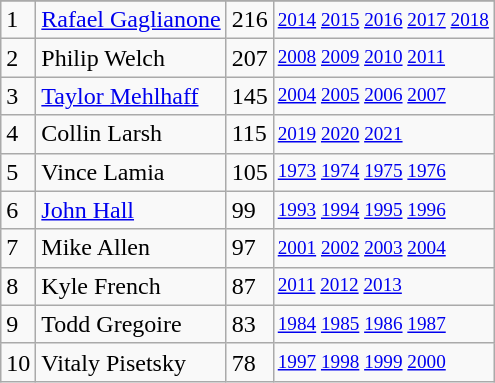<table class="wikitable">
<tr>
</tr>
<tr>
<td>1</td>
<td><a href='#'>Rafael Gaglianone</a></td>
<td>216</td>
<td style="font-size:80%;"><a href='#'>2014</a> <a href='#'>2015</a> <a href='#'>2016</a> <a href='#'>2017</a> <a href='#'>2018</a></td>
</tr>
<tr>
<td>2</td>
<td>Philip Welch</td>
<td>207</td>
<td style="font-size:80%;"><a href='#'>2008</a> <a href='#'>2009</a> <a href='#'>2010</a> <a href='#'>2011</a></td>
</tr>
<tr>
<td>3</td>
<td><a href='#'>Taylor Mehlhaff</a></td>
<td>145</td>
<td style="font-size:80%;"><a href='#'>2004</a> <a href='#'>2005</a> <a href='#'>2006</a> <a href='#'>2007</a></td>
</tr>
<tr>
<td>4</td>
<td>Collin Larsh</td>
<td>115</td>
<td style="font-size:80%;"><a href='#'>2019</a> <a href='#'>2020</a> <a href='#'>2021</a></td>
</tr>
<tr>
<td>5</td>
<td>Vince Lamia</td>
<td>105</td>
<td style="font-size:80%;"><a href='#'>1973</a> <a href='#'>1974</a> <a href='#'>1975</a> <a href='#'>1976</a></td>
</tr>
<tr>
<td>6</td>
<td><a href='#'>John Hall</a></td>
<td>99</td>
<td style="font-size:80%;"><a href='#'>1993</a> <a href='#'>1994</a> <a href='#'>1995</a> <a href='#'>1996</a></td>
</tr>
<tr>
<td>7</td>
<td>Mike Allen</td>
<td>97</td>
<td style="font-size:80%;"><a href='#'>2001</a> <a href='#'>2002</a> <a href='#'>2003</a> <a href='#'>2004</a></td>
</tr>
<tr>
<td>8</td>
<td>Kyle French</td>
<td>87</td>
<td style="font-size:80%;"><a href='#'>2011</a> <a href='#'>2012</a> <a href='#'>2013</a></td>
</tr>
<tr>
<td>9</td>
<td>Todd Gregoire</td>
<td>83</td>
<td style="font-size:80%;"><a href='#'>1984</a> <a href='#'>1985</a> <a href='#'>1986</a> <a href='#'>1987</a></td>
</tr>
<tr>
<td>10</td>
<td>Vitaly Pisetsky</td>
<td>78</td>
<td style="font-size:80%;"><a href='#'>1997</a> <a href='#'>1998</a> <a href='#'>1999</a> <a href='#'>2000</a></td>
</tr>
</table>
